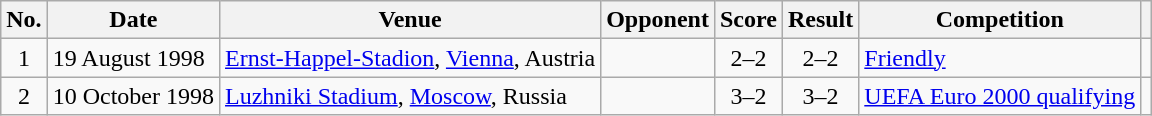<table class="wikitable sortable">
<tr>
<th scope="col">No.</th>
<th scope="col">Date</th>
<th scope="col">Venue</th>
<th scope="col">Opponent</th>
<th scope="col">Score</th>
<th scope="col">Result</th>
<th scope="col">Competition</th>
<th scope="col" class="unsortable"></th>
</tr>
<tr>
<td align="center">1</td>
<td>19 August 1998</td>
<td><a href='#'>Ernst-Happel-Stadion</a>, <a href='#'>Vienna</a>, Austria</td>
<td></td>
<td align="center">2–2</td>
<td align="center">2–2</td>
<td><a href='#'>Friendly</a></td>
<td align="center"></td>
</tr>
<tr>
<td align="center">2</td>
<td>10 October 1998</td>
<td><a href='#'>Luzhniki Stadium</a>, <a href='#'>Moscow</a>, Russia</td>
<td></td>
<td align="center">3–2</td>
<td align="center">3–2</td>
<td><a href='#'>UEFA Euro 2000 qualifying</a></td>
<td align="center"></td>
</tr>
</table>
